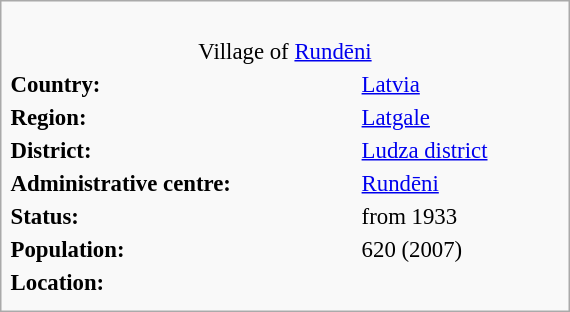<table class="infobox" style="width:25em; text-align: left; font-size: 95%;">
<tr>
<td colspan="2" style="text-align:center;"><br>Village of <a href='#'>Rundēni</a></td>
</tr>
<tr>
<th>Country:</th>
<td><a href='#'>Latvia</a></td>
</tr>
<tr>
<th>Region:</th>
<td><a href='#'>Latgale</a></td>
</tr>
<tr>
<th>District:</th>
<td><a href='#'>Ludza district</a></td>
</tr>
<tr>
<th>Administrative centre:</th>
<td><a href='#'>Rundēni</a></td>
</tr>
<tr>
<th>Status:</th>
<td>from 1933</td>
</tr>
<tr>
<th>Population:</th>
<td>620 (2007)</td>
</tr>
<tr>
<th>Location:</th>
<td></td>
</tr>
<tr>
<td colspan="2" style="font-size: smaller;"></td>
</tr>
</table>
